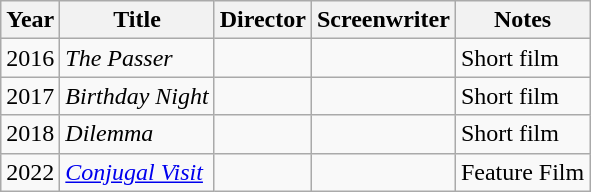<table class="wikitable sortable">
<tr>
<th>Year</th>
<th>Title</th>
<th>Director</th>
<th>Screenwriter</th>
<th>Notes</th>
</tr>
<tr>
<td>2016</td>
<td><em>The Passer</em></td>
<td></td>
<td></td>
<td>Short film</td>
</tr>
<tr>
<td>2017</td>
<td><em>Birthday Night</em></td>
<td></td>
<td></td>
<td>Short film</td>
</tr>
<tr>
<td>2018</td>
<td><em>Dilemma</em></td>
<td></td>
<td></td>
<td>Short film</td>
</tr>
<tr>
<td>2022</td>
<td><a href='#'><em>Conjugal Visit</em></a></td>
<td></td>
<td></td>
<td>Feature Film</td>
</tr>
</table>
